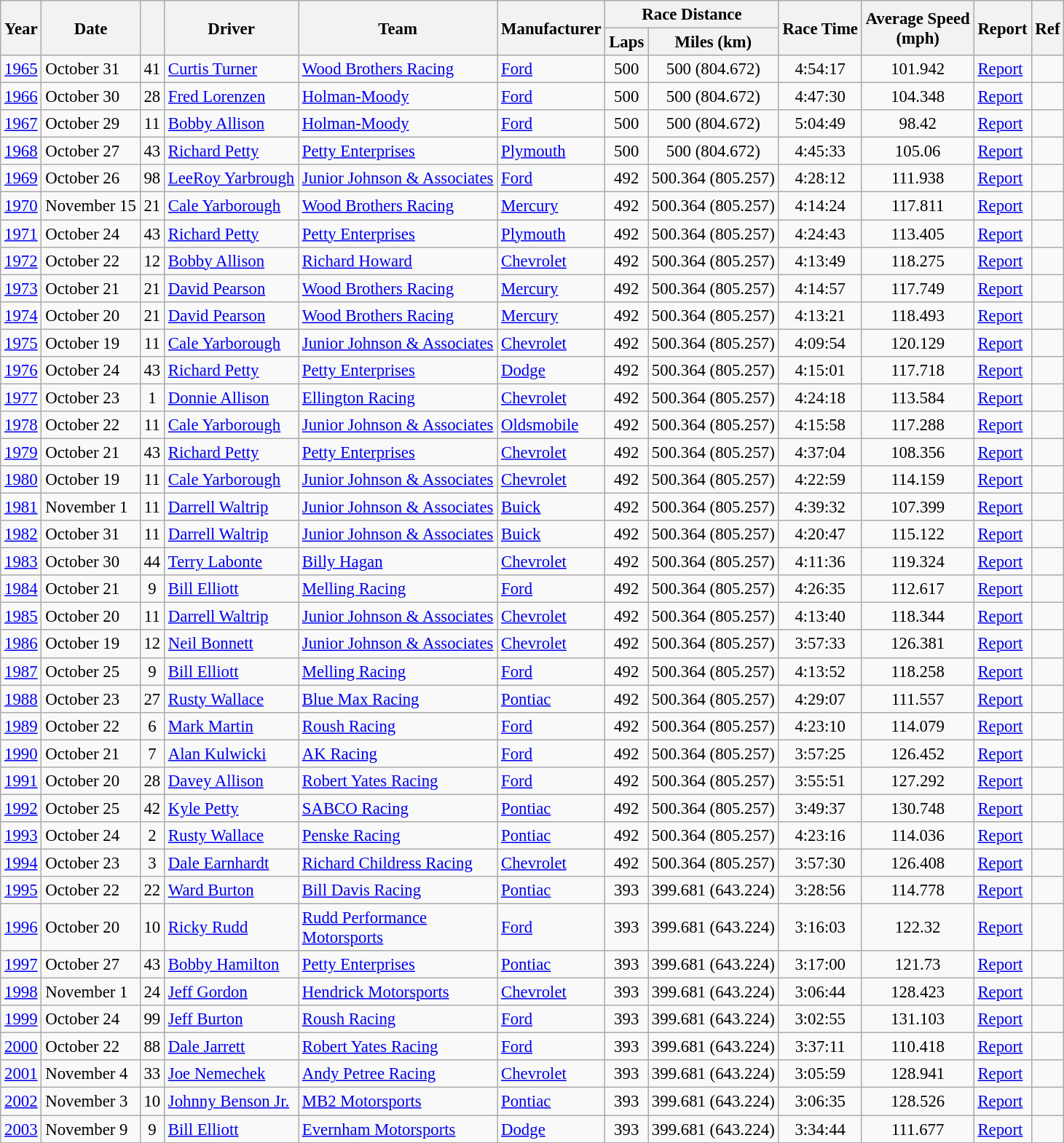<table class="wikitable" style="font-size: 95%;">
<tr>
<th rowspan="2">Year</th>
<th rowspan="2">Date</th>
<th rowspan="2"></th>
<th rowspan="2">Driver</th>
<th rowspan="2">Team</th>
<th rowspan="2">Manufacturer</th>
<th colspan="2">Race Distance</th>
<th rowspan="2">Race Time</th>
<th rowspan="2">Average Speed<br>(mph)</th>
<th rowspan="2">Report</th>
<th rowspan="2">Ref</th>
</tr>
<tr>
<th>Laps</th>
<th>Miles (km)</th>
</tr>
<tr>
<td><a href='#'>1965</a></td>
<td>October 31</td>
<td align="center">41</td>
<td><a href='#'>Curtis Turner</a></td>
<td><a href='#'>Wood Brothers Racing</a></td>
<td><a href='#'>Ford</a></td>
<td align="center">500</td>
<td align="center">500 (804.672)</td>
<td align="center">4:54:17</td>
<td align="center">101.942</td>
<td><a href='#'>Report</a></td>
<td align="center"></td>
</tr>
<tr>
<td><a href='#'>1966</a></td>
<td>October 30</td>
<td align="center">28</td>
<td><a href='#'>Fred Lorenzen</a></td>
<td><a href='#'>Holman-Moody</a></td>
<td><a href='#'>Ford</a></td>
<td align="center">500</td>
<td align="center">500 (804.672)</td>
<td align="center">4:47:30</td>
<td align="center">104.348</td>
<td><a href='#'>Report</a></td>
<td align="center"></td>
</tr>
<tr>
<td><a href='#'>1967</a></td>
<td>October 29</td>
<td align="center">11</td>
<td><a href='#'>Bobby Allison</a></td>
<td><a href='#'>Holman-Moody</a></td>
<td><a href='#'>Ford</a></td>
<td align="center">500</td>
<td align="center">500 (804.672)</td>
<td align="center">5:04:49</td>
<td align="center">98.42</td>
<td><a href='#'>Report</a></td>
<td align="center"></td>
</tr>
<tr>
<td><a href='#'>1968</a></td>
<td>October 27</td>
<td align="center">43</td>
<td><a href='#'>Richard Petty</a></td>
<td><a href='#'>Petty Enterprises</a></td>
<td><a href='#'>Plymouth</a></td>
<td align="center">500</td>
<td align="center">500 (804.672)</td>
<td align="center">4:45:33</td>
<td align="center">105.06</td>
<td><a href='#'>Report</a></td>
<td align="center"></td>
</tr>
<tr>
<td><a href='#'>1969</a></td>
<td>October 26</td>
<td align="center">98</td>
<td><a href='#'>LeeRoy Yarbrough</a></td>
<td><a href='#'>Junior Johnson & Associates</a></td>
<td><a href='#'>Ford</a></td>
<td align="center">492</td>
<td align="center">500.364 (805.257)</td>
<td align="center">4:28:12</td>
<td align="center">111.938</td>
<td><a href='#'>Report</a></td>
<td align="center"></td>
</tr>
<tr>
<td><a href='#'>1970</a></td>
<td>November 15</td>
<td align="center">21</td>
<td><a href='#'>Cale Yarborough</a></td>
<td><a href='#'>Wood Brothers Racing</a></td>
<td><a href='#'>Mercury</a></td>
<td align="center">492</td>
<td align="center">500.364 (805.257)</td>
<td align="center">4:14:24</td>
<td align="center">117.811</td>
<td><a href='#'>Report</a></td>
<td align="center"></td>
</tr>
<tr>
<td><a href='#'>1971</a></td>
<td>October 24</td>
<td align="center">43</td>
<td><a href='#'>Richard Petty</a></td>
<td><a href='#'>Petty Enterprises</a></td>
<td><a href='#'>Plymouth</a></td>
<td align="center">492</td>
<td align="center">500.364 (805.257)</td>
<td align="center">4:24:43</td>
<td align="center">113.405</td>
<td><a href='#'>Report</a></td>
<td align="center"></td>
</tr>
<tr>
<td><a href='#'>1972</a></td>
<td>October 22</td>
<td align="center">12</td>
<td><a href='#'>Bobby Allison</a></td>
<td><a href='#'>Richard Howard</a></td>
<td><a href='#'>Chevrolet</a></td>
<td align="center">492</td>
<td align="center">500.364 (805.257)</td>
<td align="center">4:13:49</td>
<td align="center">118.275</td>
<td><a href='#'>Report</a></td>
<td align="center"></td>
</tr>
<tr>
<td><a href='#'>1973</a></td>
<td>October 21</td>
<td align="center">21</td>
<td><a href='#'>David Pearson</a></td>
<td><a href='#'>Wood Brothers Racing</a></td>
<td><a href='#'>Mercury</a></td>
<td align="center">492</td>
<td align="center">500.364 (805.257)</td>
<td align="center">4:14:57</td>
<td align="center">117.749</td>
<td><a href='#'>Report</a></td>
<td align="center"></td>
</tr>
<tr>
<td><a href='#'>1974</a></td>
<td>October 20</td>
<td align="center">21</td>
<td><a href='#'>David Pearson</a></td>
<td><a href='#'>Wood Brothers Racing</a></td>
<td><a href='#'>Mercury</a></td>
<td align="center">492</td>
<td align="center">500.364 (805.257)</td>
<td align="center">4:13:21</td>
<td align="center">118.493</td>
<td><a href='#'>Report</a></td>
<td align="center"></td>
</tr>
<tr>
<td><a href='#'>1975</a></td>
<td>October 19</td>
<td align="center">11</td>
<td><a href='#'>Cale Yarborough</a></td>
<td><a href='#'>Junior Johnson & Associates</a></td>
<td><a href='#'>Chevrolet</a></td>
<td align="center">492</td>
<td align="center">500.364 (805.257)</td>
<td align="center">4:09:54</td>
<td align="center">120.129</td>
<td><a href='#'>Report</a></td>
<td align="center"></td>
</tr>
<tr>
<td><a href='#'>1976</a></td>
<td>October 24</td>
<td align="center">43</td>
<td><a href='#'>Richard Petty</a></td>
<td><a href='#'>Petty Enterprises</a></td>
<td><a href='#'>Dodge</a></td>
<td align="center">492</td>
<td align="center">500.364 (805.257)</td>
<td align="center">4:15:01</td>
<td align="center">117.718</td>
<td><a href='#'>Report</a></td>
<td align="center"></td>
</tr>
<tr>
<td><a href='#'>1977</a></td>
<td>October 23</td>
<td align="center">1</td>
<td><a href='#'>Donnie Allison</a></td>
<td><a href='#'>Ellington Racing</a></td>
<td><a href='#'>Chevrolet</a></td>
<td align="center">492</td>
<td align="center">500.364 (805.257)</td>
<td align="center">4:24:18</td>
<td align="center">113.584</td>
<td><a href='#'>Report</a></td>
<td align="center"></td>
</tr>
<tr>
<td><a href='#'>1978</a></td>
<td>October 22</td>
<td align="center">11</td>
<td><a href='#'>Cale Yarborough</a></td>
<td><a href='#'>Junior Johnson & Associates</a></td>
<td><a href='#'>Oldsmobile</a></td>
<td align="center">492</td>
<td align="center">500.364 (805.257)</td>
<td align="center">4:15:58</td>
<td align="center">117.288</td>
<td><a href='#'>Report</a></td>
<td align="center"></td>
</tr>
<tr>
<td><a href='#'>1979</a></td>
<td>October 21</td>
<td align="center">43</td>
<td><a href='#'>Richard Petty</a></td>
<td><a href='#'>Petty Enterprises</a></td>
<td><a href='#'>Chevrolet</a></td>
<td align="center">492</td>
<td align="center">500.364 (805.257)</td>
<td align="center">4:37:04</td>
<td align="center">108.356</td>
<td><a href='#'>Report</a></td>
<td align="center"></td>
</tr>
<tr>
<td><a href='#'>1980</a></td>
<td>October 19</td>
<td align="center">11</td>
<td><a href='#'>Cale Yarborough</a></td>
<td><a href='#'>Junior Johnson & Associates</a></td>
<td><a href='#'>Chevrolet</a></td>
<td align="center">492</td>
<td align="center">500.364 (805.257)</td>
<td align="center">4:22:59</td>
<td align="center">114.159</td>
<td><a href='#'>Report</a></td>
<td align="center"></td>
</tr>
<tr>
<td><a href='#'>1981</a></td>
<td>November 1</td>
<td align="center">11</td>
<td><a href='#'>Darrell Waltrip</a></td>
<td><a href='#'>Junior Johnson & Associates</a></td>
<td><a href='#'>Buick</a></td>
<td align="center">492</td>
<td align="center">500.364 (805.257)</td>
<td align="center">4:39:32</td>
<td align="center">107.399</td>
<td><a href='#'>Report</a></td>
<td align="center"></td>
</tr>
<tr>
<td><a href='#'>1982</a></td>
<td>October 31</td>
<td align="center">11</td>
<td><a href='#'>Darrell Waltrip</a></td>
<td><a href='#'>Junior Johnson & Associates</a></td>
<td><a href='#'>Buick</a></td>
<td align="center">492</td>
<td align="center">500.364 (805.257)</td>
<td align="center">4:20:47</td>
<td align="center">115.122</td>
<td><a href='#'>Report</a></td>
<td align="center"></td>
</tr>
<tr>
<td><a href='#'>1983</a></td>
<td>October 30</td>
<td align="center">44</td>
<td><a href='#'>Terry Labonte</a></td>
<td><a href='#'>Billy Hagan</a></td>
<td><a href='#'>Chevrolet</a></td>
<td align="center">492</td>
<td align="center">500.364 (805.257)</td>
<td align="center">4:11:36</td>
<td align="center">119.324</td>
<td><a href='#'>Report</a></td>
<td align="center"></td>
</tr>
<tr>
<td><a href='#'>1984</a></td>
<td>October 21</td>
<td align="center">9</td>
<td><a href='#'>Bill Elliott</a></td>
<td><a href='#'>Melling Racing</a></td>
<td><a href='#'>Ford</a></td>
<td align="center">492</td>
<td align="center">500.364 (805.257)</td>
<td align="center">4:26:35</td>
<td align="center">112.617</td>
<td><a href='#'>Report</a></td>
<td align="center"></td>
</tr>
<tr>
<td><a href='#'>1985</a></td>
<td>October 20</td>
<td align="center">11</td>
<td><a href='#'>Darrell Waltrip</a></td>
<td><a href='#'>Junior Johnson & Associates</a></td>
<td><a href='#'>Chevrolet</a></td>
<td align="center">492</td>
<td align="center">500.364 (805.257)</td>
<td align="center">4:13:40</td>
<td align="center">118.344</td>
<td><a href='#'>Report</a></td>
<td align="center"></td>
</tr>
<tr>
<td><a href='#'>1986</a></td>
<td>October 19</td>
<td align="center">12</td>
<td><a href='#'>Neil Bonnett</a></td>
<td><a href='#'>Junior Johnson & Associates</a></td>
<td><a href='#'>Chevrolet</a></td>
<td align="center">492</td>
<td align="center">500.364 (805.257)</td>
<td align="center">3:57:33</td>
<td align="center">126.381</td>
<td><a href='#'>Report</a></td>
<td align="center"></td>
</tr>
<tr>
<td><a href='#'>1987</a></td>
<td>October 25</td>
<td align="center">9</td>
<td><a href='#'>Bill Elliott</a></td>
<td><a href='#'>Melling Racing</a></td>
<td><a href='#'>Ford</a></td>
<td align="center">492</td>
<td align="center">500.364 (805.257)</td>
<td align="center">4:13:52</td>
<td align="center">118.258</td>
<td><a href='#'>Report</a></td>
<td align="center"></td>
</tr>
<tr>
<td><a href='#'>1988</a></td>
<td>October 23</td>
<td align="center">27</td>
<td><a href='#'>Rusty Wallace</a></td>
<td><a href='#'>Blue Max Racing</a></td>
<td><a href='#'>Pontiac</a></td>
<td align="center">492</td>
<td align="center">500.364 (805.257)</td>
<td align="center">4:29:07</td>
<td align="center">111.557</td>
<td><a href='#'>Report</a></td>
<td align="center"></td>
</tr>
<tr>
<td><a href='#'>1989</a></td>
<td>October 22</td>
<td align="center">6</td>
<td><a href='#'>Mark Martin</a></td>
<td><a href='#'>Roush Racing</a></td>
<td><a href='#'>Ford</a></td>
<td align="center">492</td>
<td align="center">500.364 (805.257)</td>
<td align="center">4:23:10</td>
<td align="center">114.079</td>
<td><a href='#'>Report</a></td>
<td align="center"></td>
</tr>
<tr>
<td><a href='#'>1990</a></td>
<td>October 21</td>
<td align="center">7</td>
<td><a href='#'>Alan Kulwicki</a></td>
<td><a href='#'>AK Racing</a></td>
<td><a href='#'>Ford</a></td>
<td align="center">492</td>
<td align="center">500.364 (805.257)</td>
<td align="center">3:57:25</td>
<td align="center">126.452</td>
<td><a href='#'>Report</a></td>
<td align="center"></td>
</tr>
<tr>
<td><a href='#'>1991</a></td>
<td>October 20</td>
<td align="center">28</td>
<td><a href='#'>Davey Allison</a></td>
<td><a href='#'>Robert Yates Racing</a></td>
<td><a href='#'>Ford</a></td>
<td align="center">492</td>
<td align="center">500.364 (805.257)</td>
<td align="center">3:55:51</td>
<td align="center">127.292</td>
<td><a href='#'>Report</a></td>
<td align="center"></td>
</tr>
<tr>
<td><a href='#'>1992</a></td>
<td>October 25</td>
<td align="center">42</td>
<td><a href='#'>Kyle Petty</a></td>
<td><a href='#'>SABCO Racing</a></td>
<td><a href='#'>Pontiac</a></td>
<td align="center">492</td>
<td align="center">500.364 (805.257)</td>
<td align="center">3:49:37</td>
<td align="center">130.748</td>
<td><a href='#'>Report</a></td>
<td align="center"></td>
</tr>
<tr>
<td><a href='#'>1993</a></td>
<td>October 24</td>
<td align="center">2</td>
<td><a href='#'>Rusty Wallace</a></td>
<td><a href='#'>Penske Racing</a></td>
<td><a href='#'>Pontiac</a></td>
<td align="center">492</td>
<td align="center">500.364 (805.257)</td>
<td align="center">4:23:16</td>
<td align="center">114.036</td>
<td><a href='#'>Report</a></td>
<td align="center"></td>
</tr>
<tr>
<td><a href='#'>1994</a></td>
<td>October 23</td>
<td align="center">3</td>
<td><a href='#'>Dale Earnhardt</a></td>
<td><a href='#'>Richard Childress Racing</a></td>
<td><a href='#'>Chevrolet</a></td>
<td align="center">492</td>
<td align="center">500.364 (805.257)</td>
<td align="center">3:57:30</td>
<td align="center">126.408</td>
<td><a href='#'>Report</a></td>
<td align="center"></td>
</tr>
<tr>
<td><a href='#'>1995</a></td>
<td>October 22</td>
<td align="center">22</td>
<td><a href='#'>Ward Burton</a></td>
<td><a href='#'>Bill Davis Racing</a></td>
<td><a href='#'>Pontiac</a></td>
<td align="center">393</td>
<td align="center">399.681 (643.224)</td>
<td align="center">3:28:56</td>
<td align="center">114.778</td>
<td><a href='#'>Report</a></td>
<td align="center"></td>
</tr>
<tr>
<td><a href='#'>1996</a></td>
<td>October 20</td>
<td align="center">10</td>
<td><a href='#'>Ricky Rudd</a></td>
<td><a href='#'>Rudd Performance<br>Motorsports</a></td>
<td><a href='#'>Ford</a></td>
<td align="center">393</td>
<td align="center">399.681 (643.224)</td>
<td align="center">3:16:03</td>
<td align="center">122.32</td>
<td><a href='#'>Report</a></td>
<td align="center"></td>
</tr>
<tr>
<td><a href='#'>1997</a></td>
<td>October 27</td>
<td align="center">43</td>
<td><a href='#'>Bobby Hamilton</a></td>
<td><a href='#'>Petty Enterprises</a></td>
<td><a href='#'>Pontiac</a></td>
<td align="center">393</td>
<td align="center">399.681 (643.224)</td>
<td align="center">3:17:00</td>
<td align="center">121.73</td>
<td><a href='#'>Report</a></td>
<td align="center"></td>
</tr>
<tr>
<td><a href='#'>1998</a></td>
<td>November 1</td>
<td align="center">24</td>
<td><a href='#'>Jeff Gordon</a></td>
<td><a href='#'>Hendrick Motorsports</a></td>
<td><a href='#'>Chevrolet</a></td>
<td align="center">393</td>
<td align="center">399.681 (643.224)</td>
<td align="center">3:06:44</td>
<td align="center">128.423</td>
<td><a href='#'>Report</a></td>
<td align="center"></td>
</tr>
<tr>
<td><a href='#'>1999</a></td>
<td>October 24</td>
<td align="center">99</td>
<td><a href='#'>Jeff Burton</a></td>
<td><a href='#'>Roush Racing</a></td>
<td><a href='#'>Ford</a></td>
<td align="center">393</td>
<td align="center">399.681 (643.224)</td>
<td align="center">3:02:55</td>
<td align="center">131.103</td>
<td><a href='#'>Report</a></td>
<td align="center"></td>
</tr>
<tr>
<td><a href='#'>2000</a></td>
<td>October 22</td>
<td align="center">88</td>
<td><a href='#'>Dale Jarrett</a></td>
<td><a href='#'>Robert Yates Racing</a></td>
<td><a href='#'>Ford</a></td>
<td align="center">393</td>
<td align="center">399.681 (643.224)</td>
<td align="center">3:37:11</td>
<td align="center">110.418</td>
<td><a href='#'>Report</a></td>
<td align="center"></td>
</tr>
<tr>
<td><a href='#'>2001</a></td>
<td>November 4</td>
<td align="center">33</td>
<td><a href='#'>Joe Nemechek</a></td>
<td><a href='#'>Andy Petree Racing</a></td>
<td><a href='#'>Chevrolet</a></td>
<td align="center">393</td>
<td align="center">399.681 (643.224)</td>
<td align="center">3:05:59</td>
<td align="center">128.941</td>
<td><a href='#'>Report</a></td>
<td align="center"></td>
</tr>
<tr>
<td><a href='#'>2002</a></td>
<td>November 3</td>
<td align="center">10</td>
<td><a href='#'>Johnny Benson Jr.</a></td>
<td><a href='#'>MB2 Motorsports</a></td>
<td><a href='#'>Pontiac</a></td>
<td align="center">393</td>
<td align="center">399.681 (643.224)</td>
<td align="center">3:06:35</td>
<td align="center">128.526</td>
<td><a href='#'>Report</a></td>
<td align="center"></td>
</tr>
<tr>
<td><a href='#'>2003</a></td>
<td>November 9</td>
<td align="center">9</td>
<td><a href='#'>Bill Elliott</a></td>
<td><a href='#'>Evernham Motorsports</a></td>
<td><a href='#'>Dodge</a></td>
<td align="center">393</td>
<td align="center">399.681 (643.224)</td>
<td align="center">3:34:44</td>
<td align="center">111.677</td>
<td><a href='#'>Report</a></td>
<td align="center"></td>
</tr>
</table>
